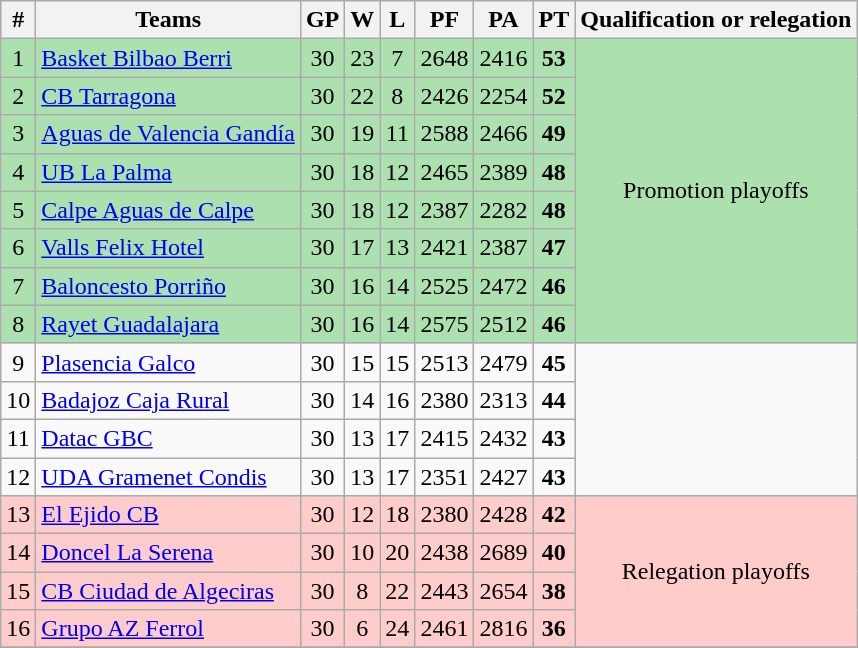<table class="wikitable" style="text-align: center;">
<tr>
<th>#</th>
<th>Teams</th>
<th>GP</th>
<th>W</th>
<th>L</th>
<th>PF</th>
<th>PA</th>
<th>PT</th>
<th>Qualification or relegation</th>
</tr>
<tr bgcolor=ACE1AF>
<td>1</td>
<td align="left"><a href='#'>Basket Bilbao Berri</a></td>
<td>30</td>
<td>23</td>
<td>7</td>
<td>2648</td>
<td>2416</td>
<td><strong>53</strong></td>
<td rowspan=8>Promotion playoffs</td>
</tr>
<tr bgcolor=ACE1AF>
<td>2</td>
<td align="left"><a href='#'>CB Tarragona</a></td>
<td>30</td>
<td>22</td>
<td>8</td>
<td>2426</td>
<td>2254</td>
<td><strong>52</strong></td>
</tr>
<tr bgcolor=ACE1AF>
<td>3</td>
<td align="left"><a href='#'>Aguas de Valencia Gandía</a></td>
<td>30</td>
<td>19</td>
<td>11</td>
<td>2588</td>
<td>2466</td>
<td><strong>49</strong></td>
</tr>
<tr bgcolor=ACE1AF>
<td>4</td>
<td align="left"><a href='#'>UB La Palma</a></td>
<td>30</td>
<td>18</td>
<td>12</td>
<td>2465</td>
<td>2389</td>
<td><strong>48</strong></td>
</tr>
<tr bgcolor=ACE1AF>
<td>5</td>
<td align="left"><a href='#'>Calpe Aguas de Calpe</a></td>
<td>30</td>
<td>18</td>
<td>12</td>
<td>2387</td>
<td>2282</td>
<td><strong>48</strong></td>
</tr>
<tr bgcolor=ACE1AF>
<td>6</td>
<td align="left"><a href='#'>Valls Felix Hotel</a></td>
<td>30</td>
<td>17</td>
<td>13</td>
<td>2421</td>
<td>2387</td>
<td><strong>47</strong></td>
</tr>
<tr bgcolor=ACE1AF>
<td>7</td>
<td align="left"><a href='#'>Baloncesto Porriño</a></td>
<td>30</td>
<td>16</td>
<td>14</td>
<td>2525</td>
<td>2472</td>
<td><strong>46</strong></td>
</tr>
<tr bgcolor=ACE1AF>
<td>8</td>
<td align="left"><a href='#'>Rayet Guadalajara</a></td>
<td>30</td>
<td>16</td>
<td>14</td>
<td>2575</td>
<td>2512</td>
<td><strong>46</strong></td>
</tr>
<tr>
<td>9</td>
<td align="left"><a href='#'>Plasencia Galco</a></td>
<td>30</td>
<td>15</td>
<td>15</td>
<td>2513</td>
<td>2479</td>
<td><strong>45</strong></td>
</tr>
<tr>
<td>10</td>
<td align="left"><a href='#'>Badajoz Caja Rural</a></td>
<td>30</td>
<td>14</td>
<td>16</td>
<td>2380</td>
<td>2313</td>
<td><strong>44</strong></td>
</tr>
<tr>
<td>11</td>
<td align="left"><a href='#'>Datac GBC</a></td>
<td>30</td>
<td>13</td>
<td>17</td>
<td>2415</td>
<td>2432</td>
<td><strong>43</strong></td>
</tr>
<tr>
<td>12</td>
<td align="left"><a href='#'>UDA Gramenet Condis</a></td>
<td>30</td>
<td>13</td>
<td>17</td>
<td>2351</td>
<td>2427</td>
<td><strong>43</strong></td>
</tr>
<tr bgcolor=FFCCCC>
<td>13</td>
<td align="left"><a href='#'>El Ejido CB</a></td>
<td>30</td>
<td>12</td>
<td>18</td>
<td>2380</td>
<td>2428</td>
<td><strong>42</strong></td>
<td rowspan=4>Relegation playoffs</td>
</tr>
<tr bgcolor=FFCCCC>
<td>14</td>
<td align="left"><a href='#'>Doncel La Serena</a></td>
<td>30</td>
<td>10</td>
<td>20</td>
<td>2438</td>
<td>2689</td>
<td><strong>40</strong></td>
</tr>
<tr bgcolor=FFCCCC>
<td>15</td>
<td align="left"><a href='#'>CB Ciudad de Algeciras</a></td>
<td>30</td>
<td>8</td>
<td>22</td>
<td>2443</td>
<td>2654</td>
<td><strong>38</strong></td>
</tr>
<tr bgcolor=FFCCCC>
<td>16</td>
<td align="left"><a href='#'>Grupo AZ Ferrol</a></td>
<td>30</td>
<td>6</td>
<td>24</td>
<td>2461</td>
<td>2816</td>
<td><strong>36</strong></td>
</tr>
<tr>
</tr>
</table>
